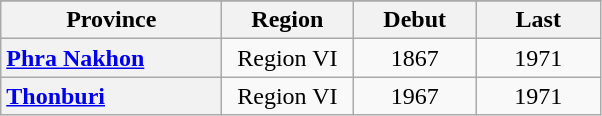<table class="wikitable sortable">
<tr>
</tr>
<tr>
<th style="width:140px;">Province</th>
<th style="width:80px;">Region</th>
<th style="width:75px;">Debut</th>
<th style="width:75px;">Last</th>
</tr>
<tr>
<th style="text-align: left;"> <a href='#'>Phra Nakhon</a></th>
<td align=center>Region VI</td>
<td align=center>1867</td>
<td align=center>1971</td>
</tr>
<tr>
<th style="text-align: left;"> <a href='#'>Thonburi</a></th>
<td align=center>Region VI</td>
<td align=center>1967</td>
<td align=center>1971</td>
</tr>
</table>
